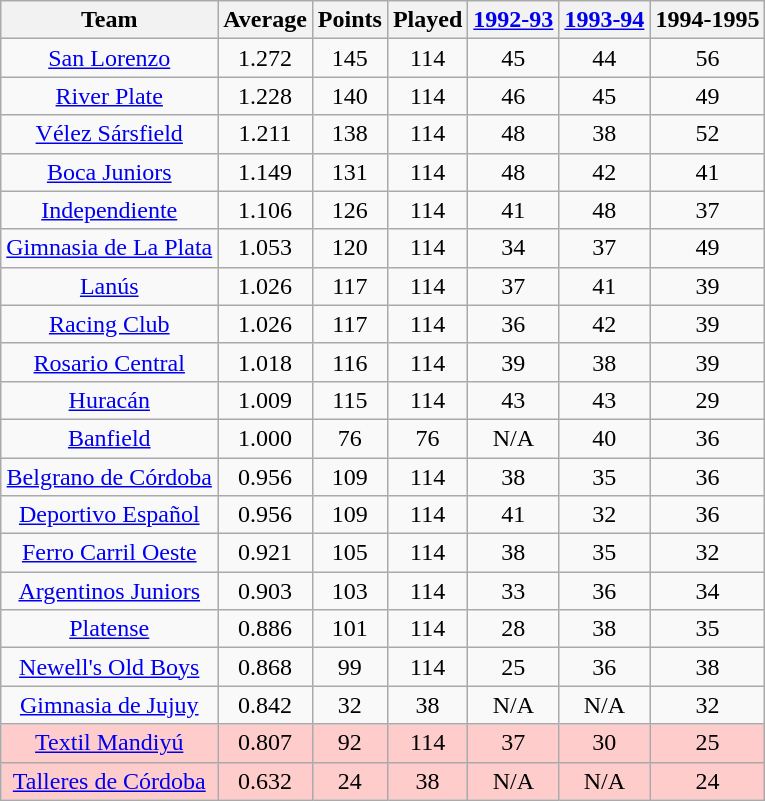<table class="wikitable" style="text-align:center">
<tr>
<th>Team</th>
<th>Average</th>
<th>Points</th>
<th>Played</th>
<th><a href='#'>1992-93</a></th>
<th><a href='#'>1993-94</a></th>
<th>1994-1995</th>
</tr>
<tr>
<td><a href='#'>San Lorenzo</a></td>
<td>1.272</td>
<td>145</td>
<td>114</td>
<td>45</td>
<td>44</td>
<td>56</td>
</tr>
<tr>
<td><a href='#'>River Plate</a></td>
<td>1.228</td>
<td>140</td>
<td>114</td>
<td>46</td>
<td>45</td>
<td>49</td>
</tr>
<tr>
<td><a href='#'>Vélez Sársfield</a></td>
<td>1.211</td>
<td>138</td>
<td>114</td>
<td>48</td>
<td>38</td>
<td>52</td>
</tr>
<tr>
<td><a href='#'>Boca Juniors</a></td>
<td>1.149</td>
<td>131</td>
<td>114</td>
<td>48</td>
<td>42</td>
<td>41</td>
</tr>
<tr>
<td><a href='#'>Independiente</a></td>
<td>1.106</td>
<td>126</td>
<td>114</td>
<td>41</td>
<td>48</td>
<td>37</td>
</tr>
<tr>
<td><a href='#'>Gimnasia de La Plata</a></td>
<td>1.053</td>
<td>120</td>
<td>114</td>
<td>34</td>
<td>37</td>
<td>49</td>
</tr>
<tr>
<td><a href='#'>Lanús</a></td>
<td>1.026</td>
<td>117</td>
<td>114</td>
<td>37</td>
<td>41</td>
<td>39</td>
</tr>
<tr>
<td><a href='#'>Racing Club</a></td>
<td>1.026</td>
<td>117</td>
<td>114</td>
<td>36</td>
<td>42</td>
<td>39</td>
</tr>
<tr>
<td><a href='#'>Rosario Central</a></td>
<td>1.018</td>
<td>116</td>
<td>114</td>
<td>39</td>
<td>38</td>
<td>39</td>
</tr>
<tr>
<td><a href='#'>Huracán</a></td>
<td>1.009</td>
<td>115</td>
<td>114</td>
<td>43</td>
<td>43</td>
<td>29</td>
</tr>
<tr>
<td><a href='#'>Banfield</a></td>
<td>1.000</td>
<td>76</td>
<td>76</td>
<td>N/A</td>
<td>40</td>
<td>36</td>
</tr>
<tr>
<td><a href='#'>Belgrano de Córdoba</a></td>
<td>0.956</td>
<td>109</td>
<td>114</td>
<td>38</td>
<td>35</td>
<td>36</td>
</tr>
<tr>
<td><a href='#'>Deportivo Español</a></td>
<td>0.956</td>
<td>109</td>
<td>114</td>
<td>41</td>
<td>32</td>
<td>36</td>
</tr>
<tr>
<td><a href='#'>Ferro Carril Oeste</a></td>
<td>0.921</td>
<td>105</td>
<td>114</td>
<td>38</td>
<td>35</td>
<td>32</td>
</tr>
<tr>
<td><a href='#'>Argentinos Juniors</a></td>
<td>0.903</td>
<td>103</td>
<td>114</td>
<td>33</td>
<td>36</td>
<td>34</td>
</tr>
<tr>
<td><a href='#'>Platense</a></td>
<td>0.886</td>
<td>101</td>
<td>114</td>
<td>28</td>
<td>38</td>
<td>35</td>
</tr>
<tr>
<td><a href='#'>Newell's Old Boys</a></td>
<td>0.868</td>
<td>99</td>
<td>114</td>
<td>25</td>
<td>36</td>
<td>38</td>
</tr>
<tr>
<td><a href='#'>Gimnasia de Jujuy</a></td>
<td>0.842</td>
<td>32</td>
<td>38</td>
<td>N/A</td>
<td>N/A</td>
<td>32</td>
</tr>
<tr bgcolor="FFCCCC">
<td><a href='#'>Textil Mandiyú</a></td>
<td>0.807</td>
<td>92</td>
<td>114</td>
<td>37</td>
<td>30</td>
<td>25</td>
</tr>
<tr bgcolor="FFCCCC">
<td><a href='#'>Talleres de Córdoba</a></td>
<td>0.632</td>
<td>24</td>
<td>38</td>
<td>N/A</td>
<td>N/A</td>
<td>24</td>
</tr>
</table>
